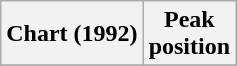<table class="wikitable plainrowheaders" style="text-align:center">
<tr>
<th>Chart (1992)</th>
<th>Peak<br>position</th>
</tr>
<tr>
</tr>
</table>
